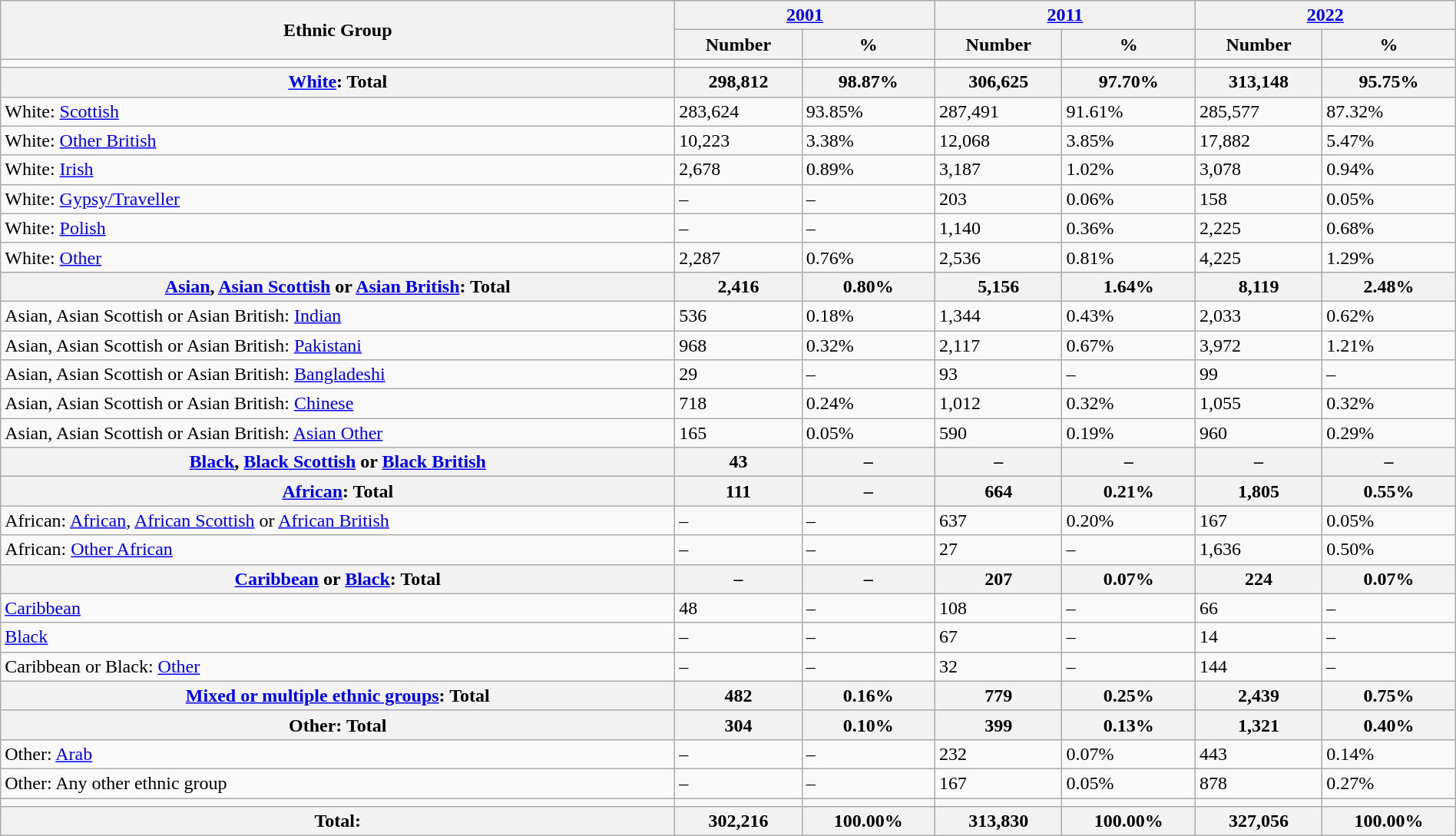<table class="wikitable sortable" width="100%">
<tr>
<th rowspan="2">Ethnic Group</th>
<th colspan="2"><a href='#'>2001</a></th>
<th colspan="2"><a href='#'>2011</a></th>
<th colspan="2"><a href='#'>2022</a></th>
</tr>
<tr>
<th>Number</th>
<th>%</th>
<th>Number</th>
<th>%</th>
<th>Number</th>
<th>%</th>
</tr>
<tr>
<td></td>
<td></td>
<td></td>
<td></td>
<td></td>
<td></td>
<td></td>
</tr>
<tr>
<th><a href='#'>White</a>: Total</th>
<th>298,812</th>
<th>98.87%</th>
<th>306,625</th>
<th>97.70%</th>
<th>313,148</th>
<th>95.75%</th>
</tr>
<tr>
<td>White: <a href='#'>Scottish</a></td>
<td>283,624</td>
<td>93.85%</td>
<td>287,491</td>
<td>91.61%</td>
<td>285,577</td>
<td>87.32%</td>
</tr>
<tr>
<td>White: <a href='#'>Other British</a></td>
<td>10,223</td>
<td>3.38%</td>
<td>12,068</td>
<td>3.85%</td>
<td>17,882</td>
<td>5.47%</td>
</tr>
<tr>
<td>White: <a href='#'>Irish</a></td>
<td>2,678</td>
<td>0.89%</td>
<td>3,187</td>
<td>1.02%</td>
<td>3,078</td>
<td>0.94%</td>
</tr>
<tr>
<td>White: <a href='#'>Gypsy/Traveller</a></td>
<td>–</td>
<td>–</td>
<td>203</td>
<td>0.06%</td>
<td>158</td>
<td>0.05%</td>
</tr>
<tr>
<td>White: <a href='#'>Polish</a></td>
<td>–</td>
<td>–</td>
<td>1,140</td>
<td>0.36%</td>
<td>2,225</td>
<td>0.68%</td>
</tr>
<tr>
<td>White: <a href='#'>Other</a></td>
<td>2,287</td>
<td>0.76%</td>
<td>2,536</td>
<td>0.81%</td>
<td>4,225</td>
<td>1.29%</td>
</tr>
<tr>
<th><a href='#'>Asian</a>, <a href='#'>Asian Scottish</a> or <a href='#'>Asian British</a>: Total</th>
<th>2,416</th>
<th>0.80%</th>
<th>5,156</th>
<th>1.64%</th>
<th>8,119</th>
<th>2.48%</th>
</tr>
<tr>
<td>Asian, Asian Scottish or Asian British: <a href='#'>Indian</a></td>
<td>536</td>
<td>0.18%</td>
<td>1,344</td>
<td>0.43%</td>
<td>2,033</td>
<td>0.62%</td>
</tr>
<tr>
<td>Asian, Asian Scottish or Asian British: <a href='#'>Pakistani</a></td>
<td>968</td>
<td>0.32%</td>
<td>2,117</td>
<td>0.67%</td>
<td>3,972</td>
<td>1.21%</td>
</tr>
<tr>
<td>Asian, Asian Scottish or Asian British: <a href='#'>Bangladeshi</a></td>
<td>29</td>
<td>–</td>
<td>93</td>
<td>–</td>
<td>99</td>
<td>–</td>
</tr>
<tr>
<td>Asian, Asian Scottish or Asian British: <a href='#'>Chinese</a></td>
<td>718</td>
<td>0.24%</td>
<td>1,012</td>
<td>0.32%</td>
<td>1,055</td>
<td>0.32%</td>
</tr>
<tr>
<td>Asian, Asian Scottish or Asian British: <a href='#'>Asian Other</a></td>
<td>165</td>
<td>0.05%</td>
<td>590</td>
<td>0.19%</td>
<td>960</td>
<td>0.29%</td>
</tr>
<tr>
<th><a href='#'>Black</a>, <a href='#'>Black Scottish</a> or <a href='#'>Black British</a></th>
<th>43</th>
<th>–</th>
<th>–</th>
<th>–</th>
<th>–</th>
<th>–</th>
</tr>
<tr>
<th><a href='#'>African</a>: Total</th>
<th>111</th>
<th>–</th>
<th>664</th>
<th>0.21%</th>
<th>1,805</th>
<th>0.55%</th>
</tr>
<tr>
<td>African: <a href='#'>African</a>, <a href='#'>African Scottish</a> or <a href='#'>African British</a></td>
<td>–</td>
<td>–</td>
<td>637</td>
<td>0.20%</td>
<td>167</td>
<td>0.05%</td>
</tr>
<tr>
<td>African: <a href='#'>Other African</a></td>
<td>–</td>
<td>–</td>
<td>27</td>
<td>–</td>
<td>1,636</td>
<td>0.50%</td>
</tr>
<tr>
<th><a href='#'>Caribbean</a> or <a href='#'>Black</a>: Total</th>
<th>–</th>
<th>–</th>
<th>207</th>
<th>0.07%</th>
<th>224</th>
<th>0.07%</th>
</tr>
<tr>
<td><a href='#'>Caribbean</a></td>
<td>48</td>
<td>–</td>
<td>108</td>
<td>–</td>
<td>66</td>
<td>–</td>
</tr>
<tr>
<td><a href='#'>Black</a></td>
<td>–</td>
<td>–</td>
<td>67</td>
<td>–</td>
<td>14</td>
<td>–</td>
</tr>
<tr>
<td>Caribbean or Black: <a href='#'>Other</a></td>
<td>–</td>
<td>–</td>
<td>32</td>
<td>–</td>
<td>144</td>
<td>–</td>
</tr>
<tr>
<th><a href='#'>Mixed or multiple ethnic groups</a>: Total</th>
<th>482</th>
<th>0.16%</th>
<th>779</th>
<th>0.25%</th>
<th>2,439</th>
<th>0.75%</th>
</tr>
<tr>
<th>Other: Total</th>
<th>304</th>
<th>0.10%</th>
<th>399</th>
<th>0.13%</th>
<th>1,321</th>
<th>0.40%</th>
</tr>
<tr>
<td>Other: <a href='#'>Arab</a></td>
<td>–</td>
<td>–</td>
<td>232</td>
<td>0.07%</td>
<td>443</td>
<td>0.14%</td>
</tr>
<tr>
<td>Other: Any other ethnic group</td>
<td>–</td>
<td>–</td>
<td>167</td>
<td>0.05%</td>
<td>878</td>
<td>0.27%</td>
</tr>
<tr>
<td></td>
<td></td>
<td></td>
<td></td>
<td></td>
<td></td>
<td></td>
</tr>
<tr>
<th>Total:</th>
<th>302,216</th>
<th>100.00%</th>
<th>313,830</th>
<th>100.00%</th>
<th>327,056</th>
<th>100.00%</th>
</tr>
</table>
